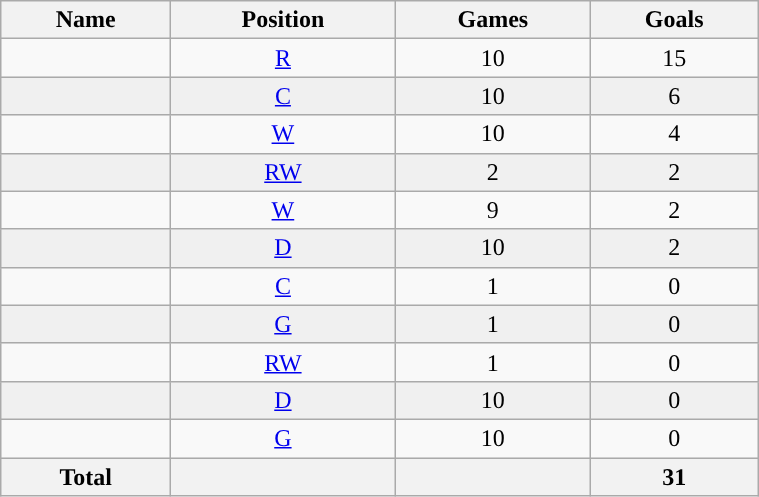<table class="wikitable sortable" width ="40%">
<tr align="center">
<th><strong>Name</strong></th>
<th><strong>Position</strong></th>
<th><strong>Games</strong></th>
<th><strong>Goals</strong></th>
</tr>
<tr align="center" bgcolor="">
<td></td>
<td><a href='#'>R</a></td>
<td>10</td>
<td>15</td>
</tr>
<tr align="center" bgcolor="f0f0f0">
<td></td>
<td><a href='#'>C</a></td>
<td>10</td>
<td>6</td>
</tr>
<tr align="center" bgcolor="">
<td></td>
<td><a href='#'>W</a></td>
<td>10</td>
<td>4</td>
</tr>
<tr align="center" bgcolor="f0f0f0">
<td></td>
<td><a href='#'>RW</a></td>
<td>2</td>
<td>2</td>
</tr>
<tr align="center" bgcolor="">
<td></td>
<td><a href='#'>W</a></td>
<td>9</td>
<td>2</td>
</tr>
<tr align="center" bgcolor="f0f0f0">
<td></td>
<td><a href='#'>D</a></td>
<td>10</td>
<td>2</td>
</tr>
<tr align="center" bgcolor="">
<td></td>
<td><a href='#'>C</a></td>
<td>1</td>
<td>0</td>
</tr>
<tr align="center" bgcolor="f0f0f0">
<td></td>
<td><a href='#'>G</a></td>
<td>1</td>
<td>0</td>
</tr>
<tr align="center" bgcolor="">
<td></td>
<td><a href='#'>RW</a></td>
<td>1</td>
<td>0</td>
</tr>
<tr align="center" bgcolor="f0f0f0">
<td></td>
<td><a href='#'>D</a></td>
<td>10</td>
<td>0</td>
</tr>
<tr align="center" bgcolor="">
<td></td>
<td><a href='#'>G</a></td>
<td>10</td>
<td>0</td>
</tr>
<tr>
<th>Total</th>
<th></th>
<th></th>
<th>31</th>
</tr>
</table>
